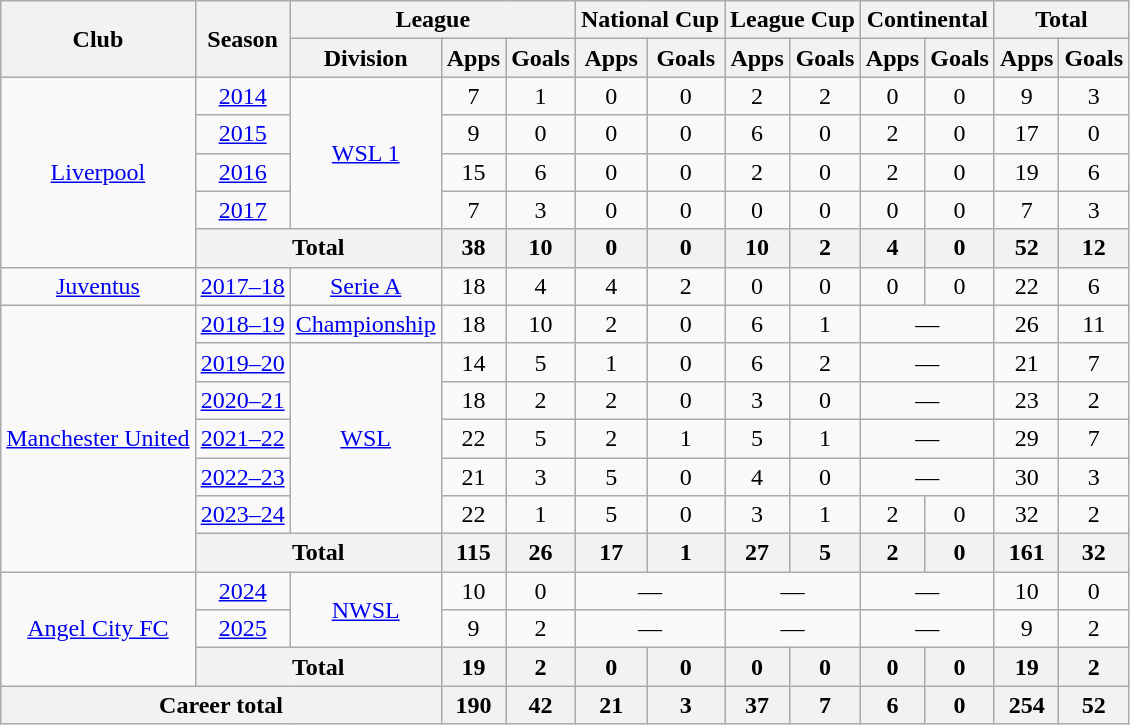<table class="wikitable" style="text-align:center">
<tr>
<th rowspan="2">Club</th>
<th rowspan="2">Season</th>
<th colspan="3">League</th>
<th colspan="2">National Cup</th>
<th colspan="2">League Cup</th>
<th colspan="2">Continental</th>
<th colspan="2">Total</th>
</tr>
<tr>
<th>Division</th>
<th>Apps</th>
<th>Goals</th>
<th>Apps</th>
<th>Goals</th>
<th>Apps</th>
<th>Goals</th>
<th>Apps</th>
<th>Goals</th>
<th>Apps</th>
<th>Goals</th>
</tr>
<tr>
<td rowspan="5"><a href='#'>Liverpool</a></td>
<td><a href='#'>2014</a></td>
<td rowspan="4"><a href='#'>WSL 1</a></td>
<td>7</td>
<td>1</td>
<td>0</td>
<td>0</td>
<td>2</td>
<td>2</td>
<td>0</td>
<td>0</td>
<td>9</td>
<td>3</td>
</tr>
<tr>
<td><a href='#'>2015</a></td>
<td>9</td>
<td>0</td>
<td>0</td>
<td>0</td>
<td>6</td>
<td>0</td>
<td>2</td>
<td>0</td>
<td>17</td>
<td>0</td>
</tr>
<tr>
<td><a href='#'>2016</a></td>
<td>15</td>
<td>6</td>
<td>0</td>
<td>0</td>
<td>2</td>
<td>0</td>
<td>2</td>
<td>0</td>
<td>19</td>
<td>6</td>
</tr>
<tr>
<td><a href='#'>2017</a></td>
<td>7</td>
<td>3</td>
<td>0</td>
<td>0</td>
<td>0</td>
<td>0</td>
<td>0</td>
<td>0</td>
<td>7</td>
<td>3</td>
</tr>
<tr>
<th colspan="2">Total</th>
<th>38</th>
<th>10</th>
<th>0</th>
<th>0</th>
<th>10</th>
<th>2</th>
<th>4</th>
<th>0</th>
<th>52</th>
<th>12</th>
</tr>
<tr>
<td><a href='#'>Juventus</a></td>
<td><a href='#'>2017–18</a></td>
<td><a href='#'>Serie A</a></td>
<td>18</td>
<td>4</td>
<td>4</td>
<td>2</td>
<td>0</td>
<td>0</td>
<td>0</td>
<td>0</td>
<td>22</td>
<td>6</td>
</tr>
<tr>
<td rowspan="7"><a href='#'>Manchester United</a></td>
<td><a href='#'>2018–19</a></td>
<td><a href='#'>Championship</a></td>
<td>18</td>
<td>10</td>
<td>2</td>
<td>0</td>
<td>6</td>
<td>1</td>
<td colspan=2>—</td>
<td>26</td>
<td>11</td>
</tr>
<tr>
<td><a href='#'>2019–20</a></td>
<td rowspan="5"><a href='#'>WSL</a></td>
<td>14</td>
<td>5</td>
<td>1</td>
<td>0</td>
<td>6</td>
<td>2</td>
<td colspan=2>—</td>
<td>21</td>
<td>7</td>
</tr>
<tr>
<td><a href='#'>2020–21</a></td>
<td>18</td>
<td>2</td>
<td>2</td>
<td>0</td>
<td>3</td>
<td>0</td>
<td colspan=2>—</td>
<td>23</td>
<td>2</td>
</tr>
<tr>
<td><a href='#'>2021–22</a></td>
<td>22</td>
<td>5</td>
<td>2</td>
<td>1</td>
<td>5</td>
<td>1</td>
<td colspan=2>—</td>
<td>29</td>
<td>7</td>
</tr>
<tr>
<td><a href='#'>2022–23</a></td>
<td>21</td>
<td>3</td>
<td>5</td>
<td>0</td>
<td>4</td>
<td>0</td>
<td colspan=2>—</td>
<td>30</td>
<td>3</td>
</tr>
<tr>
<td><a href='#'>2023–24</a></td>
<td>22</td>
<td>1</td>
<td>5</td>
<td>0</td>
<td>3</td>
<td>1</td>
<td>2</td>
<td>0</td>
<td>32</td>
<td>2</td>
</tr>
<tr>
<th colspan="2">Total</th>
<th>115</th>
<th>26</th>
<th>17</th>
<th>1</th>
<th>27</th>
<th>5</th>
<th>2</th>
<th>0</th>
<th>161</th>
<th>32</th>
</tr>
<tr>
<td rowspan="3"><a href='#'>Angel City FC</a></td>
<td><a href='#'>2024</a></td>
<td rowspan="2"><a href='#'>NWSL</a></td>
<td>10</td>
<td>0</td>
<td colspan=2>—</td>
<td colspan=2>—</td>
<td colspan=2>—</td>
<td>10</td>
<td>0</td>
</tr>
<tr>
<td><a href='#'>2025</a></td>
<td>9</td>
<td>2</td>
<td colspan=2>—</td>
<td colspan=2>—</td>
<td colspan=2>—</td>
<td>9</td>
<td>2</td>
</tr>
<tr>
<th colspan="2">Total</th>
<th>19</th>
<th>2</th>
<th>0</th>
<th>0</th>
<th>0</th>
<th>0</th>
<th>0</th>
<th>0</th>
<th>19</th>
<th>2</th>
</tr>
<tr>
<th colspan="3">Career total</th>
<th>190</th>
<th>42</th>
<th>21</th>
<th>3</th>
<th>37</th>
<th>7</th>
<th>6</th>
<th>0</th>
<th>254</th>
<th>52</th>
</tr>
</table>
